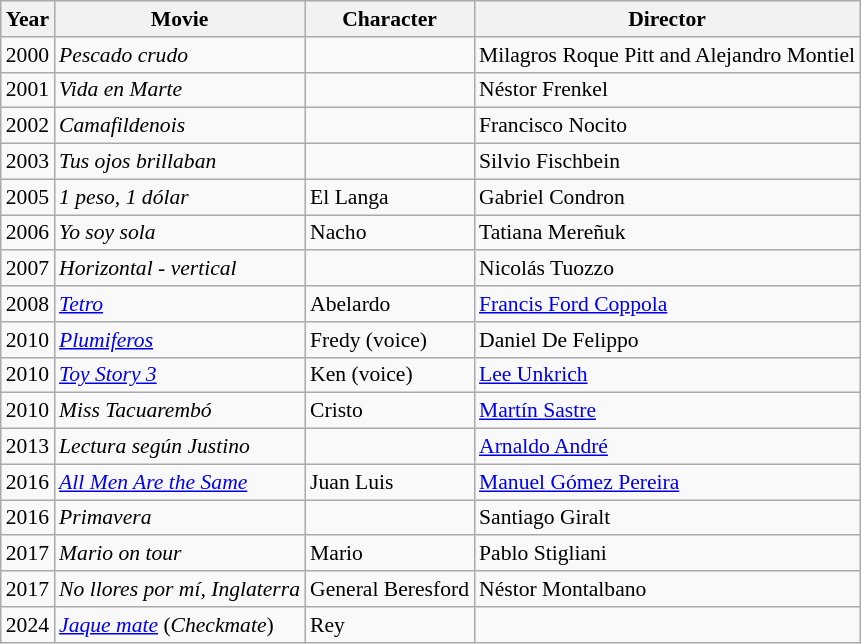<table class="wikitable" style="font-size: 90%;">
<tr>
<th>Year</th>
<th>Movie</th>
<th>Character</th>
<th>Director</th>
</tr>
<tr>
<td>2000</td>
<td><em>Pescado crudo</em></td>
<td></td>
<td>Milagros Roque Pitt and Alejandro Montiel</td>
</tr>
<tr>
<td>2001</td>
<td><em>Vida en Marte</em></td>
<td></td>
<td>Néstor Frenkel</td>
</tr>
<tr>
<td>2002</td>
<td><em>Camafildenois</em></td>
<td></td>
<td>Francisco Nocito</td>
</tr>
<tr>
<td>2003</td>
<td><em>Tus ojos brillaban</em></td>
<td></td>
<td>Silvio Fischbein</td>
</tr>
<tr>
<td>2005</td>
<td><em>1 peso, 1 dólar</em></td>
<td>El Langa</td>
<td>Gabriel Condron</td>
</tr>
<tr>
<td>2006</td>
<td><em>Yo soy sola</em></td>
<td>Nacho</td>
<td>Tatiana Mereñuk</td>
</tr>
<tr>
<td>2007</td>
<td><em>Horizontal - vertical</em></td>
<td></td>
<td>Nicolás Tuozzo</td>
</tr>
<tr>
<td>2008</td>
<td><em><a href='#'>Tetro</a></em></td>
<td>Abelardo</td>
<td><a href='#'>Francis Ford Coppola</a></td>
</tr>
<tr>
<td>2010</td>
<td><em><a href='#'>Plumiferos</a></em></td>
<td>Fredy (voice)</td>
<td>Daniel De Felippo</td>
</tr>
<tr>
<td>2010</td>
<td><em><a href='#'>Toy Story 3</a></em></td>
<td>Ken (voice)</td>
<td><a href='#'>Lee Unkrich</a></td>
</tr>
<tr>
<td>2010</td>
<td><em>Miss Tacuarembó</em></td>
<td>Cristo</td>
<td><a href='#'>Martín Sastre</a></td>
</tr>
<tr>
<td>2013</td>
<td><em>Lectura según Justino</em></td>
<td></td>
<td><a href='#'>Arnaldo André</a></td>
</tr>
<tr>
<td>2016</td>
<td><em><a href='#'>All Men Are the Same</a></em></td>
<td>Juan Luis</td>
<td><a href='#'>Manuel Gómez Pereira</a></td>
</tr>
<tr>
<td>2016</td>
<td><em>Primavera</em></td>
<td></td>
<td>Santiago Giralt</td>
</tr>
<tr>
<td>2017</td>
<td><em>Mario on tour</em></td>
<td>Mario</td>
<td>Pablo Stigliani</td>
</tr>
<tr>
<td>2017</td>
<td><em>No llores por mí, Inglaterra</em></td>
<td>General Beresford</td>
<td>Néstor Montalbano</td>
</tr>
<tr>
<td>2024</td>
<td><em><a href='#'>Jaque mate</a></em> (<em>Checkmate</em>)</td>
<td>Rey</td>
<td></td>
</tr>
</table>
